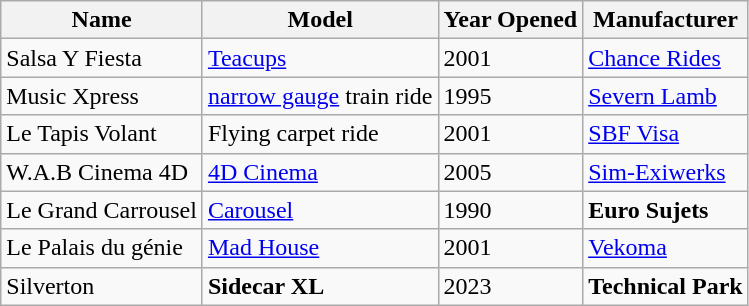<table class="wikitable" border="1">
<tr>
<th>Name</th>
<th>Model</th>
<th>Year Opened</th>
<th>Manufacturer</th>
</tr>
<tr>
<td>Salsa Y Fiesta</td>
<td><a href='#'>Teacups</a></td>
<td>2001</td>
<td><a href='#'>Chance Rides</a></td>
</tr>
<tr>
<td>Music Xpress</td>
<td> <a href='#'>narrow gauge</a> train ride</td>
<td>1995</td>
<td><a href='#'>Severn Lamb</a></td>
</tr>
<tr>
<td>Le Tapis Volant</td>
<td>Flying carpet ride</td>
<td>2001</td>
<td><a href='#'>SBF Visa</a></td>
</tr>
<tr>
<td>W.A.B Cinema 4D</td>
<td><a href='#'>4D Cinema</a></td>
<td>2005</td>
<td><a href='#'>Sim-Exiwerks</a></td>
</tr>
<tr>
<td>Le Grand Carrousel</td>
<td><a href='#'>Carousel</a></td>
<td>1990</td>
<td><strong>Euro Sujets</strong></td>
</tr>
<tr>
<td>Le Palais du génie</td>
<td><a href='#'>Mad House</a></td>
<td>2001</td>
<td><a href='#'>Vekoma</a></td>
</tr>
<tr>
<td>Silverton</td>
<td><strong>Sidecar XL</strong></td>
<td>2023</td>
<td><strong>Technical Park</strong></td>
</tr>
</table>
